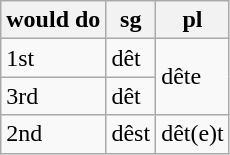<table class="wikitable">
<tr>
<th>would do</th>
<th>sg</th>
<th>pl</th>
</tr>
<tr>
<td>1st</td>
<td>dêt</td>
<td rowspan="2">dête</td>
</tr>
<tr>
<td>3rd</td>
<td>dêt</td>
</tr>
<tr>
<td>2nd</td>
<td>dêst</td>
<td>dêt(e)t</td>
</tr>
</table>
